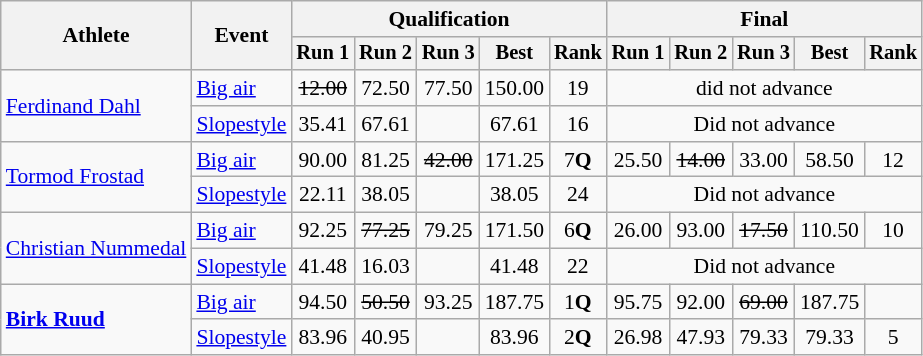<table class=wikitable style="font-size:90%; text-align:center">
<tr>
<th rowspan=2>Athlete</th>
<th rowspan=2>Event</th>
<th colspan=5>Qualification</th>
<th colspan=5>Final</th>
</tr>
<tr style=font-size:95%>
<th>Run 1</th>
<th>Run 2</th>
<th>Run 3</th>
<th>Best</th>
<th>Rank</th>
<th>Run 1</th>
<th>Run 2</th>
<th>Run 3</th>
<th>Best</th>
<th>Rank</th>
</tr>
<tr align=center>
<td align=left rowspan=2><a href='#'>Ferdinand Dahl</a></td>
<td align=left><a href='#'>Big air</a></td>
<td><s>12.00</s></td>
<td>72.50</td>
<td>77.50</td>
<td>150.00</td>
<td>19</td>
<td colspan=5>did not advance</td>
</tr>
<tr align=center>
<td align=left><a href='#'>Slopestyle</a></td>
<td>35.41</td>
<td>67.61</td>
<td></td>
<td>67.61</td>
<td>16</td>
<td colspan=5>Did not advance</td>
</tr>
<tr align=center>
<td align=left rowspan=2><a href='#'>Tormod Frostad</a></td>
<td align=left><a href='#'>Big air</a></td>
<td>90.00</td>
<td>81.25</td>
<td><s>42.00</s></td>
<td>171.25</td>
<td>7<strong>Q</strong></td>
<td>25.50</td>
<td><s>14.00</s></td>
<td>33.00</td>
<td>58.50</td>
<td>12</td>
</tr>
<tr align=center>
<td align=left><a href='#'>Slopestyle</a></td>
<td>22.11</td>
<td>38.05</td>
<td></td>
<td>38.05</td>
<td>24</td>
<td colspan=5>Did not advance</td>
</tr>
<tr align=center>
<td align=left rowspan=2><a href='#'>Christian Nummedal</a></td>
<td align=left><a href='#'>Big air</a></td>
<td>92.25</td>
<td><s>77.25</s></td>
<td>79.25</td>
<td>171.50</td>
<td>6<strong>Q</strong></td>
<td>26.00</td>
<td>93.00</td>
<td><s>17.50</s></td>
<td>110.50</td>
<td>10</td>
</tr>
<tr align=center>
<td align=left><a href='#'>Slopestyle</a></td>
<td>41.48</td>
<td>16.03</td>
<td></td>
<td>41.48</td>
<td>22</td>
<td colspan=5>Did not advance</td>
</tr>
<tr align=center>
<td align=left rowspan=2><strong><a href='#'>Birk Ruud</a></strong></td>
<td align=left><a href='#'>Big air</a></td>
<td>94.50</td>
<td><s>50.50</s></td>
<td>93.25</td>
<td>187.75</td>
<td>1<strong>Q</strong></td>
<td>95.75</td>
<td>92.00</td>
<td><s>69.00</s></td>
<td>187.75</td>
<td></td>
</tr>
<tr align=center>
<td align=left><a href='#'>Slopestyle</a></td>
<td>83.96</td>
<td>40.95</td>
<td></td>
<td>83.96</td>
<td>2<strong>Q</strong></td>
<td>26.98</td>
<td>47.93</td>
<td>79.33</td>
<td>79.33</td>
<td>5</td>
</tr>
</table>
